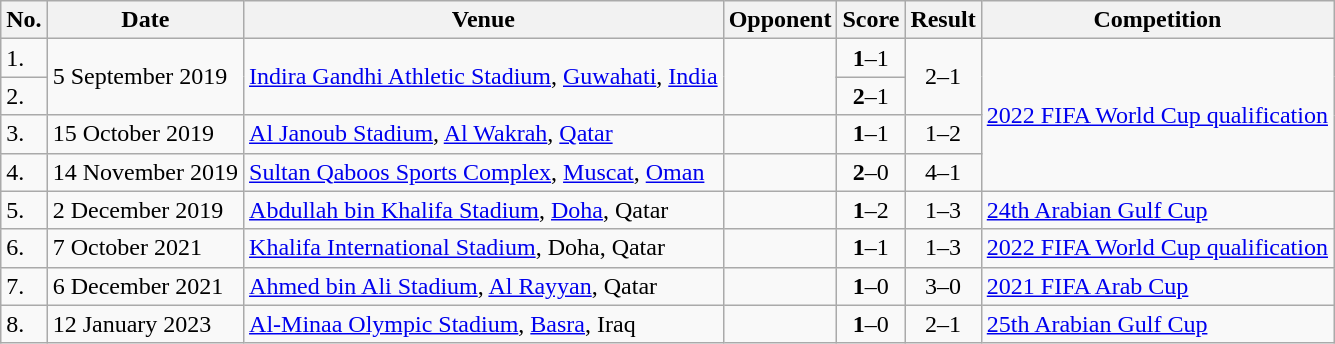<table class="wikitable">
<tr>
<th>No.</th>
<th>Date</th>
<th>Venue</th>
<th>Opponent</th>
<th>Score</th>
<th>Result</th>
<th>Competition</th>
</tr>
<tr>
<td>1.</td>
<td rowspan=2>5 September 2019</td>
<td rowspan=2><a href='#'>Indira Gandhi Athletic Stadium</a>, <a href='#'>Guwahati</a>, <a href='#'>India</a></td>
<td rowspan=2></td>
<td align=center><strong>1</strong>–1</td>
<td rowspan=2 align=center>2–1</td>
<td rowspan=4><a href='#'>2022 FIFA World Cup qualification</a></td>
</tr>
<tr>
<td>2.</td>
<td align=center><strong>2</strong>–1</td>
</tr>
<tr>
<td>3.</td>
<td>15 October 2019</td>
<td><a href='#'>Al Janoub Stadium</a>, <a href='#'>Al Wakrah</a>, <a href='#'>Qatar</a></td>
<td></td>
<td align=center><strong>1</strong>–1</td>
<td align=center>1–2</td>
</tr>
<tr>
<td>4.</td>
<td>14 November 2019</td>
<td><a href='#'>Sultan Qaboos Sports Complex</a>, <a href='#'>Muscat</a>, <a href='#'>Oman</a></td>
<td></td>
<td align=center><strong>2</strong>–0</td>
<td align=center>4–1</td>
</tr>
<tr>
<td>5.</td>
<td>2 December 2019</td>
<td><a href='#'>Abdullah bin Khalifa Stadium</a>, <a href='#'>Doha</a>, Qatar</td>
<td></td>
<td align=center><strong>1</strong>–2</td>
<td align=center>1–3</td>
<td><a href='#'>24th Arabian Gulf Cup</a></td>
</tr>
<tr>
<td>6.</td>
<td>7 October 2021</td>
<td><a href='#'>Khalifa International Stadium</a>, Doha, Qatar</td>
<td></td>
<td align=center><strong>1</strong>–1</td>
<td align=center>1–3</td>
<td><a href='#'>2022 FIFA World Cup qualification</a></td>
</tr>
<tr>
<td>7.</td>
<td>6 December 2021</td>
<td><a href='#'>Ahmed bin Ali Stadium</a>, <a href='#'>Al Rayyan</a>, Qatar</td>
<td></td>
<td align=center><strong>1</strong>–0</td>
<td align=center>3–0</td>
<td><a href='#'>2021 FIFA Arab Cup</a></td>
</tr>
<tr>
<td>8.</td>
<td>12 January 2023</td>
<td><a href='#'>Al-Minaa Olympic Stadium</a>, <a href='#'>Basra</a>, Iraq</td>
<td></td>
<td align=center><strong>1</strong>–0</td>
<td align=center>2–1</td>
<td><a href='#'>25th Arabian Gulf Cup</a></td>
</tr>
</table>
